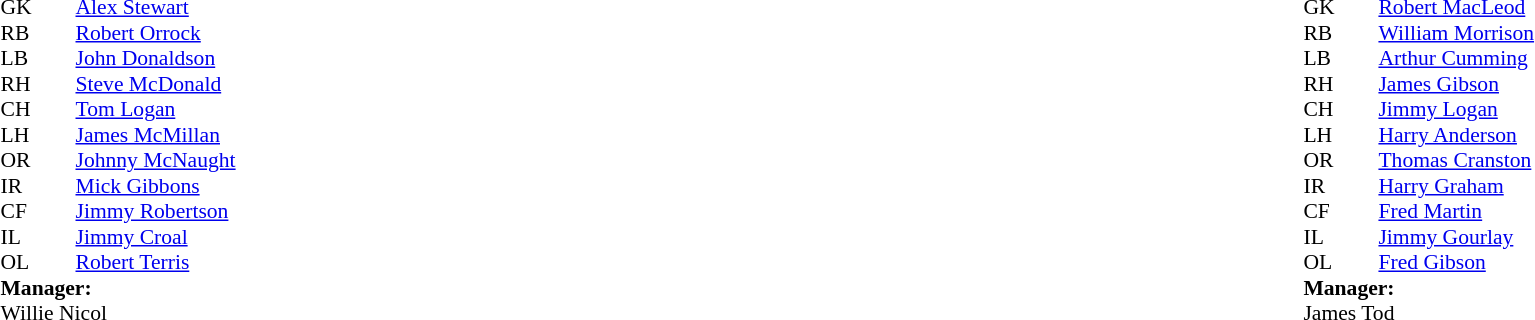<table width="100%">
<tr>
<td valign="top" width="50%"><br><table style="font-size: 90%" cellspacing="0" cellpadding="0">
<tr>
<th width="25"></th>
<th width="25"></th>
</tr>
<tr>
<td>GK</td>
<td></td>
<td> <a href='#'>Alex Stewart</a></td>
</tr>
<tr>
<td>RB</td>
<td></td>
<td> <a href='#'>Robert Orrock</a></td>
</tr>
<tr>
<td>LB</td>
<td></td>
<td> <a href='#'>John Donaldson</a></td>
</tr>
<tr>
<td>RH</td>
<td></td>
<td> <a href='#'>Steve McDonald</a></td>
</tr>
<tr>
<td>CH</td>
<td></td>
<td> <a href='#'>Tom Logan</a></td>
</tr>
<tr>
<td>LH</td>
<td></td>
<td> <a href='#'>James McMillan</a></td>
</tr>
<tr>
<td>OR</td>
<td></td>
<td> <a href='#'>Johnny McNaught</a></td>
</tr>
<tr>
<td>IR</td>
<td></td>
<td> <a href='#'>Mick Gibbons</a></td>
</tr>
<tr>
<td>CF</td>
<td></td>
<td> <a href='#'>Jimmy Robertson</a></td>
</tr>
<tr>
<td>IL</td>
<td></td>
<td> <a href='#'>Jimmy Croal</a></td>
</tr>
<tr>
<td>OL</td>
<td></td>
<td> <a href='#'>Robert Terris</a></td>
</tr>
<tr>
<td colspan=4><strong>Manager:</strong></td>
</tr>
<tr>
<td colspan="4"> Willie Nicol</td>
</tr>
</table>
</td>
<td valign="top"></td>
<td valign="top" width="50%"><br><table style="font-size: 90%" cellspacing="0" cellpadding="0" align=center>
<tr>
<th width="25"></th>
<th width="25"></th>
</tr>
<tr>
<td>GK</td>
<td></td>
<td> <a href='#'>Robert MacLeod</a></td>
</tr>
<tr>
<td>RB</td>
<td></td>
<td> <a href='#'>William Morrison</a></td>
</tr>
<tr>
<td>LB</td>
<td></td>
<td> <a href='#'>Arthur Cumming</a></td>
</tr>
<tr>
<td>RH</td>
<td></td>
<td> <a href='#'>James Gibson</a></td>
</tr>
<tr>
<td>CH</td>
<td></td>
<td> <a href='#'>Jimmy Logan</a></td>
</tr>
<tr>
<td>LH</td>
<td></td>
<td> <a href='#'>Harry Anderson</a></td>
</tr>
<tr>
<td>OR</td>
<td></td>
<td> <a href='#'>Thomas Cranston</a></td>
</tr>
<tr>
<td>IR</td>
<td></td>
<td> <a href='#'>Harry Graham</a></td>
</tr>
<tr>
<td>CF</td>
<td></td>
<td> <a href='#'>Fred Martin</a></td>
</tr>
<tr>
<td>IL</td>
<td></td>
<td> <a href='#'>Jimmy Gourlay</a></td>
</tr>
<tr>
<td>OL</td>
<td></td>
<td> <a href='#'>Fred Gibson</a></td>
</tr>
<tr>
<td colspan=4><strong>Manager:</strong></td>
</tr>
<tr>
<td colspan="4">James Tod</td>
</tr>
</table>
</td>
</tr>
</table>
